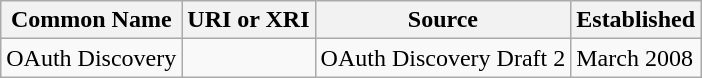<table border="1"  class="wikitable">
<tr>
<th>Common Name</th>
<th>URI or XRI</th>
<th>Source</th>
<th>Established</th>
</tr>
<tr>
<td>OAuth Discovery</td>
<td></td>
<td>OAuth Discovery Draft 2</td>
<td>March 2008</td>
</tr>
</table>
